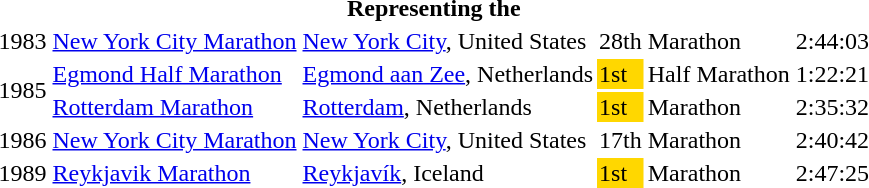<table>
<tr>
<th colspan="6">Representing the </th>
</tr>
<tr>
<td>1983</td>
<td><a href='#'>New York City Marathon</a></td>
<td><a href='#'>New York City</a>, United States</td>
<td>28th</td>
<td>Marathon</td>
<td>2:44:03</td>
</tr>
<tr>
<td rowspan=2>1985</td>
<td><a href='#'>Egmond Half Marathon</a></td>
<td><a href='#'>Egmond aan Zee</a>, Netherlands</td>
<td bgcolor="gold">1st</td>
<td>Half Marathon</td>
<td>1:22:21</td>
</tr>
<tr>
<td><a href='#'>Rotterdam Marathon</a></td>
<td><a href='#'>Rotterdam</a>, Netherlands</td>
<td bgcolor="gold">1st</td>
<td>Marathon</td>
<td>2:35:32</td>
</tr>
<tr>
<td>1986</td>
<td><a href='#'>New York City Marathon</a></td>
<td><a href='#'>New York City</a>, United States</td>
<td>17th</td>
<td>Marathon</td>
<td>2:40:42</td>
</tr>
<tr>
<td>1989</td>
<td><a href='#'>Reykjavik Marathon</a></td>
<td><a href='#'>Reykjavík</a>, Iceland</td>
<td bgcolor="gold">1st</td>
<td>Marathon</td>
<td>2:47:25</td>
</tr>
</table>
